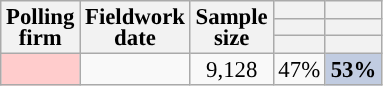<table class="wikitable sortable" style="text-align:center;font-size:95%;line-height:14px;">
<tr>
<th rowspan="3">Polling<br>firm</th>
<th rowspan="3">Fieldwork<br>date</th>
<th rowspan="3">Sample<br>size</th>
<th></th>
<th></th>
</tr>
<tr>
<th></th>
<th></th>
</tr>
<tr>
<th style="background:"></th>
<th style="background:"></th>
</tr>
<tr>
<td style="background:#FFCCCC;"></td>
<td></td>
<td>9,128</td>
<td>47%</td>
<td style="background:#C1CCE1;"><strong>53%</strong></td>
</tr>
</table>
